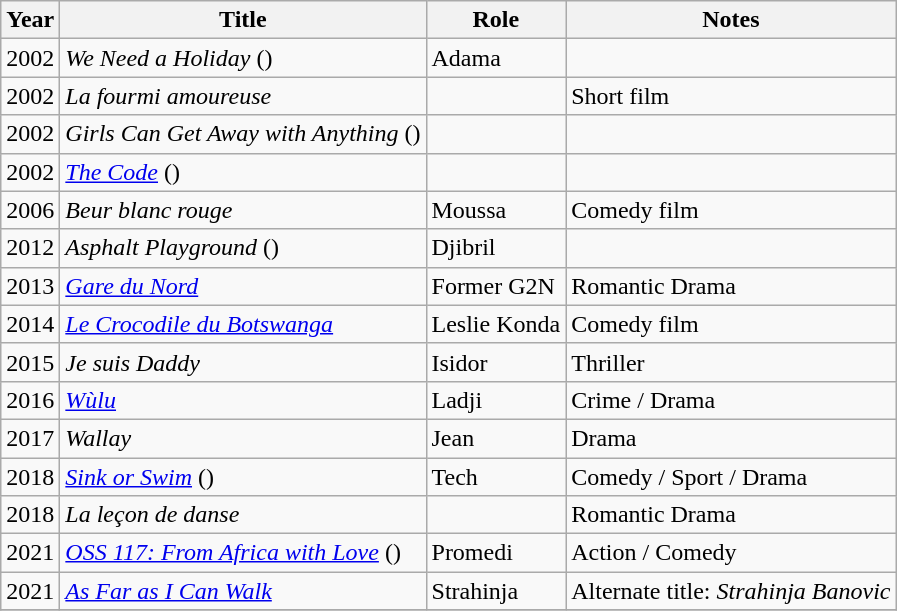<table class="wikitable sortable">
<tr>
<th>Year</th>
<th>Title</th>
<th>Role</th>
<th class="unsortable">Notes</th>
</tr>
<tr>
<td>2002</td>
<td><em>We Need a Holiday</em> ()</td>
<td>Adama</td>
<td></td>
</tr>
<tr>
<td>2002</td>
<td><em>La fourmi amoureuse</em></td>
<td></td>
<td>Short film</td>
</tr>
<tr>
<td>2002</td>
<td><em>Girls Can Get Away with Anything</em> ()</td>
<td></td>
<td></td>
</tr>
<tr>
<td>2002</td>
<td><em><a href='#'>The Code</a></em> ()</td>
<td></td>
<td></td>
</tr>
<tr>
<td>2006</td>
<td><em>Beur blanc rouge</em></td>
<td>Moussa</td>
<td>Comedy film</td>
</tr>
<tr>
<td>2012</td>
<td><em>Asphalt Playground</em> ()</td>
<td>Djibril</td>
<td></td>
</tr>
<tr>
<td>2013</td>
<td><em><a href='#'>Gare du Nord</a></em></td>
<td>Former G2N</td>
<td>Romantic Drama</td>
</tr>
<tr>
<td>2014</td>
<td><em><a href='#'>Le Crocodile du Botswanga</a></em></td>
<td>Leslie Konda</td>
<td>Comedy film</td>
</tr>
<tr>
<td>2015</td>
<td><em>Je suis Daddy</em></td>
<td>Isidor</td>
<td>Thriller</td>
</tr>
<tr>
<td>2016</td>
<td><em><a href='#'>Wùlu</a></em></td>
<td>Ladji</td>
<td>Crime / Drama</td>
</tr>
<tr>
<td>2017</td>
<td><em>Wallay</em></td>
<td>Jean</td>
<td>Drama</td>
</tr>
<tr>
<td>2018</td>
<td><em><a href='#'>Sink or Swim</a></em> ()</td>
<td>Tech</td>
<td>Comedy / Sport / Drama</td>
</tr>
<tr>
<td>2018</td>
<td><em>La leçon de danse</em></td>
<td></td>
<td>Romantic Drama</td>
</tr>
<tr>
<td>2021</td>
<td><em><a href='#'>OSS 117: From Africa with Love</a></em> ()</td>
<td>Promedi</td>
<td>Action / Comedy</td>
</tr>
<tr>
<td>2021</td>
<td><em><a href='#'>As Far as I Can Walk</a></em></td>
<td>Strahinja</td>
<td>Alternate title: <em>Strahinja Banovic</em></td>
</tr>
<tr>
</tr>
</table>
